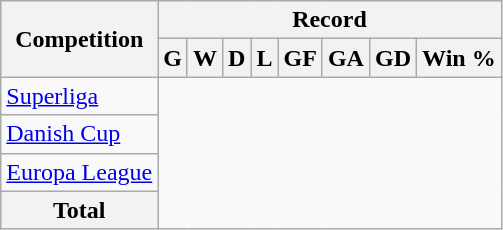<table class="wikitable" style="text-align: center">
<tr>
<th rowspan="2">Competition</th>
<th colspan="9">Record</th>
</tr>
<tr>
<th>G</th>
<th>W</th>
<th>D</th>
<th>L</th>
<th>GF</th>
<th>GA</th>
<th>GD</th>
<th>Win %</th>
</tr>
<tr>
<td style="text-align: left"><a href='#'>Superliga</a><br></td>
</tr>
<tr>
<td style="text-align: left"><a href='#'>Danish Cup</a><br></td>
</tr>
<tr>
<td style="text-align: left"><a href='#'>Europa League</a><br></td>
</tr>
<tr>
<th>Total<br></th>
</tr>
</table>
